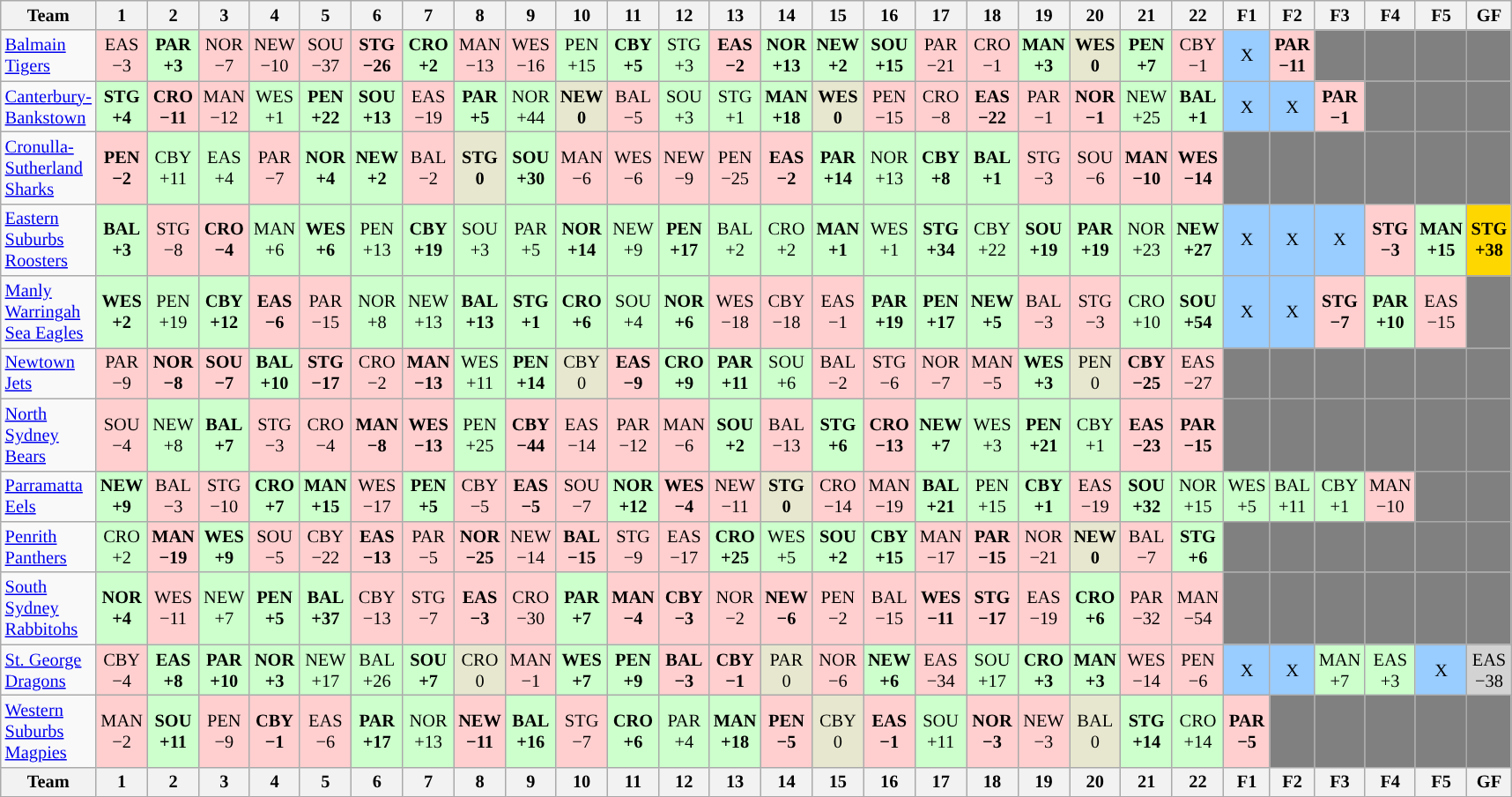<table class="wikitable sortable" style="font-size:85%; text-align:center; width:90%">
<tr valign="top">
<th valign="middle">Team</th>
<th>1</th>
<th>2</th>
<th>3</th>
<th>4</th>
<th>5</th>
<th>6</th>
<th>7</th>
<th>8</th>
<th>9</th>
<th>10</th>
<th>11</th>
<th>12</th>
<th>13</th>
<th>14</th>
<th>15</th>
<th>16</th>
<th>17</th>
<th>18</th>
<th>19</th>
<th>20</th>
<th>21</th>
<th>22</th>
<th>F1</th>
<th>F2</th>
<th>F3</th>
<th>F4</th>
<th>F5</th>
<th>GF</th>
</tr>
<tr>
<td align="left"><a href='#'>Balmain Tigers</a></td>
<td style="background:#FFCFCF;">EAS<br>−3</td>
<td style="background:#cfc;"><strong>PAR<br>+3</strong></td>
<td style="background:#FFCFCF;">NOR<br>−7</td>
<td style="background:#FFCFCF;">NEW<br>−10</td>
<td style="background:#FFCFCF;">SOU<br>−37</td>
<td style="background:#FFCFCF;"><strong>STG<br>−26</strong></td>
<td style="background:#cfc;"><strong>CRO<br>+2</strong></td>
<td style="background:#FFCFCF;">MAN<br>−13</td>
<td style="background:#FFCFCF;">WES<br>−16</td>
<td style="background:#cfc;">PEN<br>+15</td>
<td style="background:#cfc;"><strong>CBY<br>+5</strong></td>
<td style="background:#cfc;">STG<br>+3</td>
<td style="background:#FFCFCF;"><strong>EAS<br>−2</strong></td>
<td style="background:#cfc;"><strong>NOR<br>+13</strong></td>
<td style="background:#cfc;"><strong>NEW<br>+2</strong></td>
<td style="background:#cfc;"><strong>SOU<br>+15</strong></td>
<td style="background:#FFCFCF;">PAR<br>−21</td>
<td style="background:#FFCFCF;">CRO<br>−1</td>
<td style="background:#cfc;"><strong>MAN<br>+3</strong></td>
<td style="background:#E6E7CE"><strong>WES<br>0</strong></td>
<td style="background:#cfc;"><strong>PEN<br>+7</strong></td>
<td style="background:#FFCFCF;">CBY<br>−1</td>
<td style="background:#99ccff;">X</td>
<td style="background:#FFCFCF;"><strong>PAR<br>−11</strong></td>
<td style="background:#808080;"></td>
<td style="background:#808080;"></td>
<td style="background:#808080;"></td>
<td style="background:#808080;"></td>
</tr>
<tr>
<td align="left"><a href='#'>Canterbury-Bankstown</a></td>
<td style="background:#cfc;"><strong>STG<br>+4</strong></td>
<td style="background:#FFCFCF;"><strong>CRO<br>−11</strong></td>
<td style="background:#FFCFCF;">MAN<br>−12</td>
<td style="background:#cfc;">WES<br>+1</td>
<td style="background:#cfc;"><strong>PEN<br>+22</strong></td>
<td style="background:#cfc;"><strong>SOU<br>+13</strong></td>
<td style="background:#FFCFCF;">EAS<br>−19</td>
<td style="background:#cfc;"><strong>PAR<br>+5</strong></td>
<td style="background:#cfc;">NOR<br>+44</td>
<td style="background:#E6E7CE"><strong>NEW<br>0</strong></td>
<td style="background:#FFCFCF;">BAL<br>−5</td>
<td style="background:#cfc;">SOU<br>+3</td>
<td style="background:#cfc;">STG<br>+1</td>
<td style="background:#cfc;"><strong>MAN<br>+18</strong></td>
<td style="background:#E6E7CE"><strong>WES<br>0</strong></td>
<td style="background:#FFCFCF;">PEN<br>−15</td>
<td style="background:#FFCFCF;">CRO<br>−8</td>
<td style="background:#FFCFCF;"><strong>EAS<br>−22</strong></td>
<td style="background:#FFCFCF;">PAR<br>−1</td>
<td style="background:#FFCFCF;"><strong>NOR<br>−1</strong></td>
<td style="background:#cfc;">NEW<br>+25</td>
<td style="background:#cfc;"><strong>BAL<br>+1</strong></td>
<td style="background:#99ccff;">X</td>
<td style="background:#99ccff;">X</td>
<td style="background:#FFCFCF;"><strong>PAR<br>−1</strong></td>
<td style="background:#808080;"></td>
<td style="background:#808080;"></td>
<td style="background:#808080;"></td>
</tr>
<tr>
<td align="left"><a href='#'>Cronulla-Sutherland Sharks</a></td>
<td style="background:#FFCFCF;"><strong>PEN<br>−2</strong></td>
<td style="background:#cfc;">CBY<br>+11</td>
<td style="background:#cfc;">EAS<br>+4</td>
<td style="background:#FFCFCF;">PAR<br>−7</td>
<td style="background:#cfc;"><strong>NOR<br>+4</strong></td>
<td style="background:#cfc;"><strong>NEW<br>+2</strong></td>
<td style="background:#FFCFCF;">BAL<br>−2</td>
<td style="background:#E6E7CE"><strong>STG<br>0</strong></td>
<td style="background:#cfc;"><strong>SOU<br>+30</strong></td>
<td style="background:#FFCFCF;">MAN<br>−6</td>
<td style="background:#FFCFCF;">WES<br>−6</td>
<td style="background:#FFCFCF;">NEW<br>−9</td>
<td style="background:#FFCFCF;">PEN<br>−25</td>
<td style="background:#FFCFCF;"><strong>EAS<br>−2</strong></td>
<td style="background:#cfc;"><strong>PAR<br>+14</strong></td>
<td style="background:#cfc;">NOR<br>+13</td>
<td style="background:#cfc;"><strong>CBY<br>+8</strong></td>
<td style="background:#cfc;"><strong>BAL<br>+1</strong></td>
<td style="background:#FFCFCF;">STG<br>−3</td>
<td style="background:#FFCFCF;">SOU<br>−6</td>
<td style="background:#FFCFCF;"><strong>MAN<br>−10</strong></td>
<td style="background:#FFCFCF;"><strong>WES<br>−14</strong></td>
<td style="background:#808080;"></td>
<td style="background:#808080;"></td>
<td style="background:#808080;"></td>
<td style="background:#808080;"></td>
<td style="background:#808080;"></td>
<td style="background:#808080;"></td>
</tr>
<tr>
<td align="left"><a href='#'>Eastern Suburbs Roosters</a></td>
<td style="background:#cfc;"><strong>BAL<br>+3</strong></td>
<td style="background:#FFCFCF;">STG<br>−8</td>
<td style="background:#FFCFCF;"><strong>CRO<br>−4</strong></td>
<td style="background:#cfc;">MAN<br>+6</td>
<td style="background:#cfc;"><strong>WES<br>+6</strong></td>
<td style="background:#cfc;">PEN<br>+13</td>
<td style="background:#cfc;"><strong>CBY<br>+19</strong></td>
<td style="background:#cfc;">SOU<br>+3</td>
<td style="background:#cfc;">PAR<br>+5</td>
<td style="background:#cfc;"><strong>NOR<br>+14</strong></td>
<td style="background:#cfc;">NEW<br>+9</td>
<td style="background:#cfc;"><strong>PEN<br>+17</strong></td>
<td style="background:#cfc;">BAL<br>+2</td>
<td style="background:#cfc;">CRO<br>+2</td>
<td style="background:#cfc;"><strong>MAN<br>+1</strong></td>
<td style="background:#cfc;">WES<br>+1</td>
<td style="background:#cfc;"><strong>STG<br>+34</strong></td>
<td style="background:#cfc;">CBY<br>+22</td>
<td style="background:#cfc;"><strong>SOU<br>+19</strong></td>
<td style="background:#cfc;"><strong>PAR<br>+19</strong></td>
<td style="background:#cfc;">NOR<br>+23</td>
<td style="background:#cfc;"><strong>NEW<br>+27</strong></td>
<td style="background:#99ccff;">X</td>
<td style="background:#99ccff;">X</td>
<td style="background:#99ccff;">X</td>
<td style="background:#FFCFCF;"><strong>STG<br>−3</strong></td>
<td style="background:#cfc;"><strong>MAN<br>+15</strong></td>
<td style="background:#FFD700;"><strong>STG<br>+38</strong></td>
</tr>
<tr>
<td align="left"><a href='#'>Manly Warringah Sea Eagles</a></td>
<td style="background:#cfc;"><strong>WES<br>+2</strong></td>
<td style="background:#cfc;">PEN<br>+19</td>
<td style="background:#cfc;"><strong>CBY<br>+12</strong></td>
<td style="background:#FFCFCF;"><strong>EAS<br>−6</strong></td>
<td style="background:#FFCFCF;">PAR<br>−15</td>
<td style="background:#cfc;">NOR<br>+8</td>
<td style="background:#cfc;">NEW<br>+13</td>
<td style="background:#cfc;"><strong>BAL<br>+13</strong></td>
<td style="background:#cfc;"><strong>STG<br>+1</strong></td>
<td style="background:#cfc;"><strong>CRO<br>+6</strong></td>
<td style="background:#cfc;">SOU<br>+4</td>
<td style="background:#cfc;"><strong>NOR<br>+6</strong></td>
<td style="background:#FFCFCF;">WES<br>−18</td>
<td style="background:#FFCFCF;">CBY<br>−18</td>
<td style="background:#FFCFCF;">EAS<br>−1</td>
<td style="background:#cfc;"><strong>PAR<br>+19</strong></td>
<td style="background:#cfc;"><strong>PEN<br>+17</strong></td>
<td style="background:#cfc;"><strong>NEW<br>+5</strong></td>
<td style="background:#FFCFCF;">BAL<br>−3</td>
<td style="background:#FFCFCF;">STG<br>−3</td>
<td style="background:#cfc;">CRO<br>+10</td>
<td style="background:#cfc;"><strong>SOU<br>+54</strong></td>
<td style="background:#99ccff;">X</td>
<td style="background:#99ccff;">X</td>
<td style="background:#FFCFCF;"><strong>STG<br>−7</strong></td>
<td style="background:#cfc;"><strong>PAR<br>+10</strong></td>
<td style="background:#FFCFCF;">EAS<br>−15</td>
<td style="background:#808080;"></td>
</tr>
<tr>
<td align="left"><a href='#'>Newtown Jets</a></td>
<td style="background:#FFCFCF;">PAR<br>−9</td>
<td style="background:#FFCFCF;"><strong>NOR<br>−8</strong></td>
<td style="background:#FFCFCF;"><strong>SOU<br>−7</strong></td>
<td style="background:#cfc;"><strong>BAL<br>+10</strong></td>
<td style="background:#FFCFCF;"><strong>STG<br>−17</strong></td>
<td style="background:#FFCFCF;">CRO<br>−2</td>
<td style="background:#FFCFCF;"><strong>MAN<br>−13</strong></td>
<td style="background:#cfc;">WES<br>+11</td>
<td style="background:#cfc;"><strong>PEN<br>+14</strong></td>
<td style="background:#E6E7CE">CBY<br>0</td>
<td style="background:#FFCFCF;"><strong>EAS<br>−9</strong></td>
<td style="background:#cfc;"><strong>CRO<br>+9</strong></td>
<td style="background:#cfc;"><strong>PAR<br>+11</strong></td>
<td style="background:#cfc;">SOU<br>+6</td>
<td style="background:#FFCFCF;">BAL<br>−2</td>
<td style="background:#FFCFCF;">STG<br>−6</td>
<td style="background:#FFCFCF;">NOR<br>−7</td>
<td style="background:#FFCFCF;">MAN<br>−5</td>
<td style="background:#cfc;"><strong>WES<br>+3</strong></td>
<td style="background:#E6E7CE">PEN<br>0</td>
<td style="background:#FFCFCF;"><strong>CBY<br>−25</strong></td>
<td style="background:#FFCFCF;">EAS<br>−27</td>
<td style="background:#808080;"></td>
<td style="background:#808080;"></td>
<td style="background:#808080;"></td>
<td style="background:#808080;"></td>
<td style="background:#808080;"></td>
<td style="background:#808080;"></td>
</tr>
<tr>
<td align="left"><a href='#'>North Sydney Bears</a></td>
<td style="background:#FFCFCF;">SOU<br>−4</td>
<td style="background:#cfc;">NEW<br>+8</td>
<td style="background:#cfc;"><strong>BAL<br>+7</strong></td>
<td style="background:#FFCFCF;">STG<br>−3</td>
<td style="background:#FFCFCF;">CRO<br>−4</td>
<td style="background:#FFCFCF;"><strong>MAN<br>−8</strong></td>
<td style="background:#FFCFCF;"><strong>WES<br>−13</strong></td>
<td style="background:#cfc;">PEN<br>+25</td>
<td style="background:#FFCFCF;"><strong>CBY<br>−44</strong></td>
<td style="background:#FFCFCF;">EAS<br>−14</td>
<td style="background:#FFCFCF;">PAR<br>−12</td>
<td style="background:#FFCFCF;">MAN<br>−6</td>
<td style="background:#cfc;"><strong>SOU<br>+2</strong></td>
<td style="background:#FFCFCF;">BAL<br>−13</td>
<td style="background:#cfc;"><strong>STG<br>+6</strong></td>
<td style="background:#FFCFCF;"><strong>CRO<br>−13</strong></td>
<td style="background:#cfc;"><strong>NEW<br>+7</strong></td>
<td style="background:#cfc;">WES<br>+3</td>
<td style="background:#cfc;"><strong>PEN<br>+21</strong></td>
<td style="background:#cfc;">CBY<br>+1</td>
<td style="background:#FFCFCF;"><strong>EAS<br>−23</strong></td>
<td style="background:#FFCFCF;"><strong>PAR<br>−15</strong></td>
<td style="background:#808080;"></td>
<td style="background:#808080;"></td>
<td style="background:#808080;"></td>
<td style="background:#808080;"></td>
<td style="background:#808080;"></td>
<td style="background:#808080;"></td>
</tr>
<tr>
<td align="left"><a href='#'>Parramatta Eels</a></td>
<td style="background:#cfc;"><strong>NEW<br>+9</strong></td>
<td style="background:#FFCFCF;">BAL<br>−3</td>
<td style="background:#FFCFCF;">STG<br>−10</td>
<td style="background:#cfc;"><strong>CRO<br>+7</strong></td>
<td style="background:#cfc;"><strong>MAN<br>+15</strong></td>
<td style="background:#FFCFCF;">WES<br>−17</td>
<td style="background:#cfc;"><strong>PEN<br>+5</strong></td>
<td style="background:#FFCFCF;">CBY<br>−5</td>
<td style="background:#FFCFCF;"><strong>EAS<br>−5</strong></td>
<td style="background:#FFCFCF;">SOU<br>−7</td>
<td style="background:#cfc;"><strong>NOR<br>+12</strong></td>
<td style="background:#FFCFCF;"><strong>WES<br>−4</strong></td>
<td style="background:#FFCFCF;">NEW<br>−11</td>
<td style="background:#E6E7CE"><strong>STG<br>0</strong></td>
<td style="background:#FFCFCF;">CRO<br>−14</td>
<td style="background:#FFCFCF;">MAN<br>−19</td>
<td style="background:#cfc;"><strong>BAL<br>+21</strong></td>
<td style="background:#cfc;">PEN<br>+15</td>
<td style="background:#cfc;"><strong>CBY<br>+1</strong></td>
<td style="background:#FFCFCF;">EAS<br>−19</td>
<td style="background:#cfc;"><strong>SOU<br>+32</strong></td>
<td style="background:#cfc;">NOR<br>+15</td>
<td style="background:#cfc;">WES<br>+5</td>
<td style="background:#cfc;">BAL<br>+11</td>
<td style="background:#cfc;">CBY<br>+1</td>
<td style="background:#FFCFCF;">MAN<br>−10</td>
<td style="background:#808080;"></td>
<td style="background:#808080;"></td>
</tr>
<tr>
<td align="left"><a href='#'>Penrith Panthers</a></td>
<td style="background:#cfc;">CRO<br>+2</td>
<td style="background:#FFCFCF;"><strong>MAN<br>−19</strong></td>
<td style="background:#cfc;"><strong>WES<br>+9</strong></td>
<td style="background:#FFCFCF;">SOU<br>−5</td>
<td style="background:#FFCFCF;">CBY<br>−22</td>
<td style="background:#FFCFCF;"><strong>EAS<br>−13</strong></td>
<td style="background:#FFCFCF;">PAR<br>−5</td>
<td style="background:#FFCFCF;"><strong>NOR<br>−25</strong></td>
<td style="background:#FFCFCF;">NEW<br>−14</td>
<td style="background:#FFCFCF;"><strong>BAL<br>−15</strong></td>
<td style="background:#FFCFCF;">STG<br>−9</td>
<td style="background:#FFCFCF;">EAS<br>−17</td>
<td style="background:#cfc;"><strong>CRO<br>+25</strong></td>
<td style="background:#cfc;">WES<br>+5</td>
<td style="background:#cfc;"><strong>SOU<br>+2</strong></td>
<td style="background:#cfc;"><strong>CBY<br>+15</strong></td>
<td style="background:#FFCFCF;">MAN<br>−17</td>
<td style="background:#FFCFCF;"><strong>PAR<br>−15</strong></td>
<td style="background:#FFCFCF;">NOR<br>−21</td>
<td style="background:#E6E7CE"><strong>NEW<br>0</strong></td>
<td style="background:#FFCFCF;">BAL<br>−7</td>
<td style="background:#cfc;"><strong>STG<br>+6</strong></td>
<td style="background:#808080;"></td>
<td style="background:#808080;"></td>
<td style="background:#808080;"></td>
<td style="background:#808080;"></td>
<td style="background:#808080;"></td>
<td style="background:#808080;"></td>
</tr>
<tr>
<td align="left"><a href='#'>South Sydney Rabbitohs</a></td>
<td style="background:#cfc;"><strong>NOR<br>+4</strong></td>
<td style="background:#FFCFCF;">WES<br>−11</td>
<td style="background:#cfc;">NEW<br>+7</td>
<td style="background:#cfc;"><strong>PEN<br>+5</strong></td>
<td style="background:#cfc;"><strong>BAL<br>+37</strong></td>
<td style="background:#FFCFCF;">CBY<br>−13</td>
<td style="background:#FFCFCF;">STG<br>−7</td>
<td style="background:#FFCFCF;"><strong>EAS<br>−3</strong></td>
<td style="background:#FFCFCF;">CRO<br>−30</td>
<td style="background:#cfc;"><strong>PAR<br>+7</strong></td>
<td style="background:#FFCFCF;"><strong>MAN<br>−4</strong></td>
<td style="background:#FFCFCF;"><strong>CBY<br>−3</strong></td>
<td style="background:#FFCFCF;">NOR<br>−2</td>
<td style="background:#FFCFCF;"><strong>NEW<br>−6</strong></td>
<td style="background:#FFCFCF;">PEN<br>−2</td>
<td style="background:#FFCFCF;">BAL<br>−15</td>
<td style="background:#FFCFCF;"><strong>WES<br>−11</strong></td>
<td style="background:#FFCFCF;"><strong>STG<br>−17</strong></td>
<td style="background:#FFCFCF;">EAS<br>−19</td>
<td style="background:#cfc;"><strong>CRO<br>+6</strong></td>
<td style="background:#FFCFCF;">PAR<br>−32</td>
<td style="background:#FFCFCF;">MAN<br>−54</td>
<td style="background:#808080;"></td>
<td style="background:#808080;"></td>
<td style="background:#808080;"></td>
<td style="background:#808080;"></td>
<td style="background:#808080;"></td>
<td style="background:#808080;"></td>
</tr>
<tr>
<td align="left"><a href='#'>St. George Dragons</a></td>
<td style="background:#FFCFCF;">CBY<br>−4</td>
<td style="background:#cfc;"><strong>EAS<br>+8</strong></td>
<td style="background:#cfc;"><strong>PAR<br>+10</strong></td>
<td style="background:#cfc;"><strong>NOR<br>+3</strong></td>
<td style="background:#cfc;">NEW<br>+17</td>
<td style="background:#cfc;">BAL<br>+26</td>
<td style="background:#cfc;"><strong>SOU<br>+7</strong></td>
<td style="background:#E6E7CE">CRO<br>0</td>
<td style="background:#FFCFCF;">MAN<br>−1</td>
<td style="background:#cfc;"><strong>WES<br>+7</strong></td>
<td style="background:#cfc;"><strong>PEN<br>+9</strong></td>
<td style="background:#FFCFCF;"><strong>BAL<br>−3</strong></td>
<td style="background:#FFCFCF;"><strong>CBY<br>−1</strong></td>
<td style="background:#E6E7CE">PAR<br>0</td>
<td style="background:#FFCFCF;">NOR<br>−6</td>
<td style="background:#cfc;"><strong>NEW<br>+6</strong></td>
<td style="background:#FFCFCF;">EAS<br>−34</td>
<td style="background:#cfc;">SOU<br>+17</td>
<td style="background:#cfc;"><strong>CRO<br>+3</strong></td>
<td style="background:#cfc;"><strong>MAN<br>+3</strong></td>
<td style="background:#FFCFCF;">WES<br>−14</td>
<td style="background:#FFCFCF;">PEN<br>−6</td>
<td style="background:#99ccff;">X</td>
<td style="background:#99ccff;">X</td>
<td style="background:#cfc;">MAN<br>+7</td>
<td style="background:#cfc;">EAS<br>+3</td>
<td style="background:#99ccff;">X</td>
<td style="background:#D3D3D3;">EAS<br>−38</td>
</tr>
<tr>
<td align="left"><a href='#'>Western Suburbs Magpies</a></td>
<td style="background:#FFCFCF;">MAN<br>−2</td>
<td style="background:#cfc;"><strong>SOU<br>+11</strong></td>
<td style="background:#FFCFCF;">PEN<br>−9</td>
<td style="background:#FFCFCF;"><strong>CBY<br>−1</strong></td>
<td style="background:#FFCFCF;">EAS<br>−6</td>
<td style="background:#cfc;"><strong>PAR<br>+17</strong></td>
<td style="background:#cfc;">NOR<br>+13</td>
<td style="background:#FFCFCF;"><strong>NEW<br>−11</strong></td>
<td style="background:#cfc;"><strong>BAL<br>+16</strong></td>
<td style="background:#FFCFCF;">STG<br>−7</td>
<td style="background:#cfc;"><strong>CRO<br>+6</strong></td>
<td style="background:#cfc;">PAR<br>+4</td>
<td style="background:#cfc;"><strong>MAN<br>+18</strong></td>
<td style="background:#FFCFCF;"><strong>PEN<br>−5</strong></td>
<td style="background:#E6E7CE">CBY<br>0</td>
<td style="background:#FFCFCF;"><strong>EAS<br>−1</strong></td>
<td style="background:#cfc;">SOU<br>+11</td>
<td style="background:#FFCFCF;"><strong>NOR<br>−3</strong></td>
<td style="background:#FFCFCF;">NEW<br>−3</td>
<td style="background:#E6E7CE">BAL<br>0</td>
<td style="background:#cfc;"><strong>STG<br>+14</strong></td>
<td style="background:#cfc;">CRO<br>+14</td>
<td style="background:#FFCFCF;"><strong>PAR<br>−5</strong></td>
<td style="background:#808080;"></td>
<td style="background:#808080;"></td>
<td style="background:#808080;"></td>
<td style="background:#808080;"></td>
<td style="background:#808080;"></td>
</tr>
<tr valign="top">
<th valign="middle">Team</th>
<th>1</th>
<th>2</th>
<th>3</th>
<th>4</th>
<th>5</th>
<th>6</th>
<th>7</th>
<th>8</th>
<th>9</th>
<th>10</th>
<th>11</th>
<th>12</th>
<th>13</th>
<th>14</th>
<th>15</th>
<th>16</th>
<th>17</th>
<th>18</th>
<th>19</th>
<th>20</th>
<th>21</th>
<th>22</th>
<th>F1</th>
<th>F2</th>
<th>F3</th>
<th>F4</th>
<th>F5</th>
<th>GF</th>
</tr>
</table>
